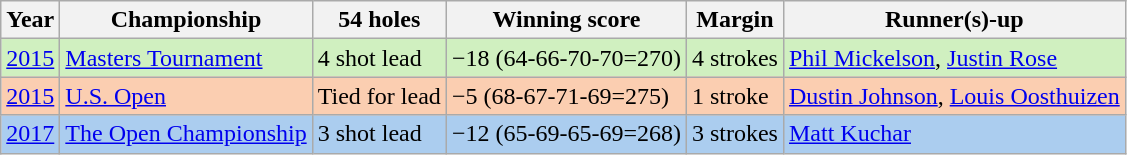<table class="wikitable">
<tr>
<th>Year</th>
<th>Championship</th>
<th>54 holes</th>
<th>Winning score</th>
<th>Margin</th>
<th>Runner(s)-up</th>
</tr>
<tr style="background:#d0f0c0;">
<td><a href='#'>2015</a></td>
<td><a href='#'>Masters Tournament</a></td>
<td>4 shot lead</td>
<td>−18 (64-66-70-70=270)</td>
<td>4 strokes</td>
<td> <a href='#'>Phil Mickelson</a>,  <a href='#'>Justin Rose</a></td>
</tr>
<tr style="background:#FBCEB1;">
<td><a href='#'>2015</a></td>
<td><a href='#'>U.S. Open</a></td>
<td>Tied for lead</td>
<td>−5 (68-67-71-69=275)</td>
<td>1 stroke</td>
<td> <a href='#'>Dustin Johnson</a>,  <a href='#'>Louis Oosthuizen</a></td>
</tr>
<tr style=background:#ABCDEF>
<td><a href='#'>2017</a></td>
<td><a href='#'>The Open Championship</a></td>
<td>3 shot lead</td>
<td>−12 (65-69-65-69=268)</td>
<td>3 strokes</td>
<td> <a href='#'>Matt Kuchar</a></td>
</tr>
</table>
